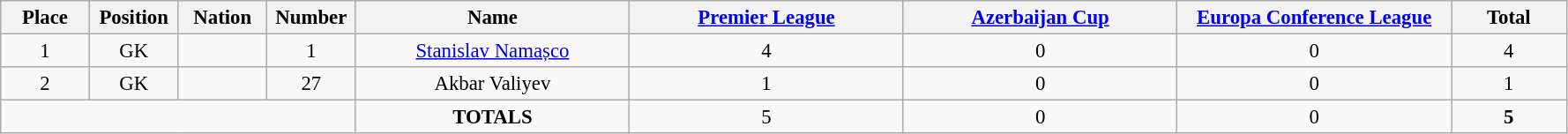<table class="wikitable" style="font-size: 95%; text-align: center;">
<tr>
<th width=60>Place</th>
<th width=60>Position</th>
<th width=60>Nation</th>
<th width=60>Number</th>
<th width=200>Name</th>
<th width=200><a href='#'>Premier League</a></th>
<th width=200><a href='#'>Azerbaijan Cup</a></th>
<th width=200><a href='#'>Europa Conference League</a></th>
<th width=80><strong>Total</strong></th>
</tr>
<tr>
<td>1</td>
<td>GK</td>
<td></td>
<td>1</td>
<td><a href='#'>Stanislav Namașco</a></td>
<td>4</td>
<td>0</td>
<td>0</td>
<td>4</td>
</tr>
<tr>
<td>2</td>
<td>GK</td>
<td></td>
<td>27</td>
<td>Akbar Valiyev</td>
<td>1</td>
<td>0</td>
<td>0</td>
<td>1</td>
</tr>
<tr>
<td colspan="4"></td>
<td><strong>TOTALS</strong></td>
<td>5</td>
<td>0</td>
<td>0</td>
<td><strong>5</strong></td>
</tr>
</table>
